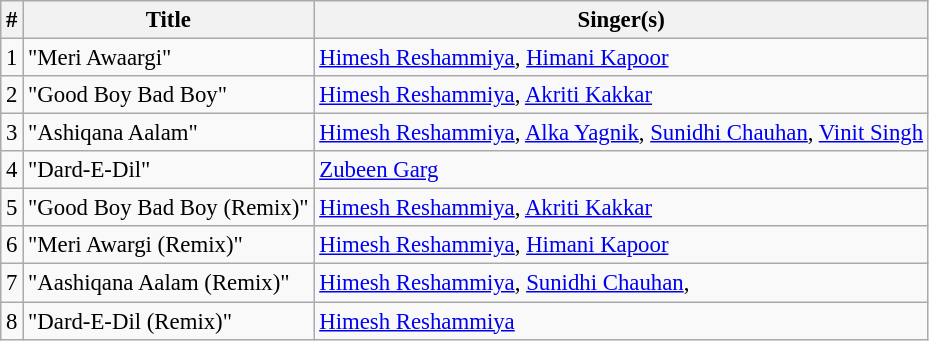<table class="wikitable" style="font-size:95%;">
<tr>
<th>#</th>
<th>Title</th>
<th>Singer(s)</th>
</tr>
<tr>
<td>1</td>
<td>"Meri Awaargi"</td>
<td><a href='#'>Himesh Reshammiya</a>, <a href='#'>Himani Kapoor</a></td>
</tr>
<tr>
<td>2</td>
<td>"Good Boy Bad Boy"</td>
<td><a href='#'>Himesh Reshammiya</a>, <a href='#'>Akriti Kakkar</a></td>
</tr>
<tr>
<td>3</td>
<td>"Ashiqana Aalam"</td>
<td><a href='#'>Himesh Reshammiya</a>, <a href='#'>Alka Yagnik</a>, <a href='#'>Sunidhi Chauhan</a>, <a href='#'>Vinit Singh</a></td>
</tr>
<tr>
<td>4</td>
<td>"Dard-E-Dil"</td>
<td><a href='#'>Zubeen Garg</a></td>
</tr>
<tr>
<td>5</td>
<td>"Good Boy Bad Boy (Remix)"</td>
<td><a href='#'>Himesh Reshammiya</a>, <a href='#'>Akriti Kakkar</a></td>
</tr>
<tr>
<td>6</td>
<td>"Meri Awargi (Remix)"</td>
<td><a href='#'>Himesh Reshammiya</a>, <a href='#'>Himani Kapoor</a></td>
</tr>
<tr>
<td>7</td>
<td>"Aashiqana Aalam (Remix)"</td>
<td><a href='#'>Himesh Reshammiya</a>, <a href='#'>Sunidhi Chauhan</a>,</td>
</tr>
<tr>
<td>8</td>
<td>"Dard-E-Dil (Remix)"</td>
<td><a href='#'>Himesh Reshammiya</a></td>
</tr>
</table>
